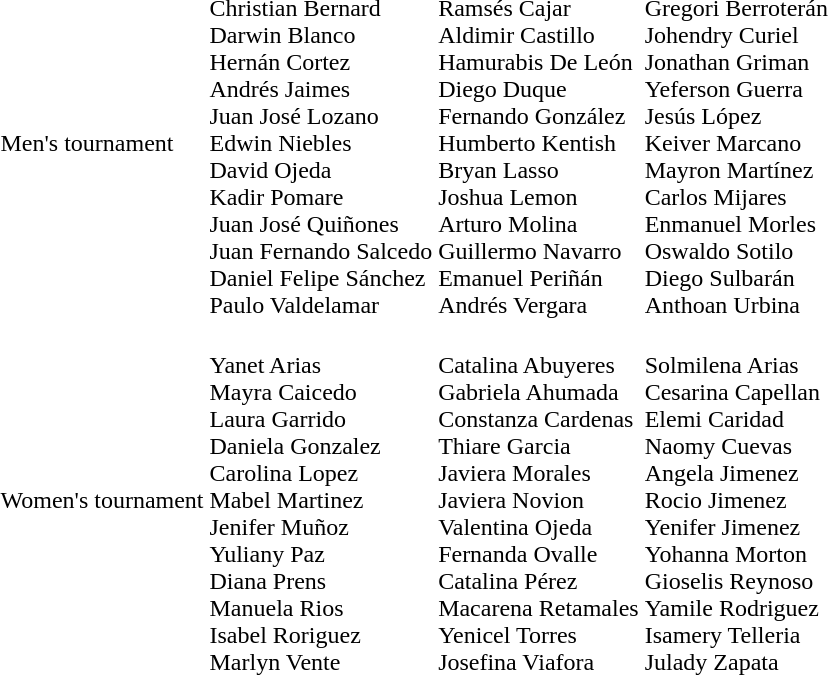<table>
<tr>
<td>Men's tournament</td>
<td nowrap><br>Christian Bernard<br>Darwin Blanco<br>Hernán Cortez<br>Andrés Jaimes<br>Juan José Lozano<br>Edwin Niebles<br>David Ojeda<br>Kadir Pomare<br>Juan José Quiñones<br>Juan Fernando Salcedo<br>Daniel Felipe Sánchez<br>Paulo Valdelamar</td>
<td><br>Ramsés Cajar<br>Aldimir Castillo<br>Hamurabis De León<br>Diego Duque<br>Fernando González<br>Humberto Kentish<br>Bryan Lasso<br>Joshua Lemon<br>Arturo Molina<br>Guillermo Navarro<br>Emanuel Periñán<br>Andrés Vergara</td>
<td><br>Gregori Berroterán<br>Johendry Curiel<br>Jonathan Griman<br>Yeferson Guerra<br>Jesús López<br>Keiver Marcano<br>Mayron Martínez<br>Carlos Mijares<br>Enmanuel Morles<br>Oswaldo Sotilo<br>Diego Sulbarán<br>Anthoan Urbina</td>
</tr>
<tr>
<td>Women's tournament</td>
<td><br>Yanet Arias<br>Mayra Caicedo<br>Laura Garrido<br>Daniela Gonzalez<br>Carolina Lopez<br>Mabel Martinez<br>Jenifer Muñoz<br>Yuliany Paz<br>Diana Prens<br>Manuela Rios<br>Isabel Roriguez<br>Marlyn Vente</td>
<td nowrap><br>Catalina Abuyeres<br>Gabriela Ahumada<br>Constanza Cardenas<br>Thiare Garcia<br>Javiera Morales<br>Javiera Novion<br>Valentina Ojeda<br>Fernanda Ovalle<br>Catalina Pérez<br>Macarena Retamales<br>Yenicel Torres<br>Josefina Viafora</td>
<td nowrap><br>Solmilena Arias<br>Cesarina Capellan<br>Elemi Caridad<br>Naomy Cuevas<br>Angela Jimenez<br>Rocio Jimenez<br>Yenifer Jimenez<br>Yohanna Morton<br>Gioselis Reynoso<br>Yamile Rodriguez<br>Isamery Telleria<br>Julady Zapata</td>
</tr>
</table>
